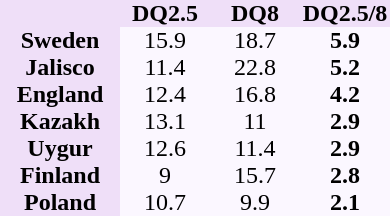<table border="0" cellspacing="0" cellpadding="0" align="right" style="text-align:center; background:#ffffff; margin-left: 2em; border:2px; #e0e0ff solid;">
<tr style = "background:#efdff8">
<th width="80"></th>
<th width="60">DQ2.5</th>
<th width="60">DQ8</th>
<th width="60">DQ2.5/8</th>
</tr>
<tr style = "background:#fbf7ff" |>
<th style =  "background:#efdff8">Sweden</th>
<td>15.9</td>
<td>18.7</td>
<th>5.9</th>
</tr>
<tr style = "background:#fbf7ff" |>
<th style =  "background:#efdff8">Jalisco</th>
<td>11.4</td>
<td>22.8</td>
<th>5.2</th>
</tr>
<tr style = "background:#fbf7ff" |>
<th style =  "background:#efdff8">England</th>
<td>12.4</td>
<td>16.8</td>
<th>4.2</th>
</tr>
<tr style = "background:#fbf7ff" |>
<th style =  "background:#efdff8">Kazakh</th>
<td>13.1</td>
<td>11</td>
<th>2.9</th>
</tr>
<tr style = "background:#fbf7ff" |>
<th style =  "background:#efdff8">Uygur</th>
<td>12.6</td>
<td>11.4</td>
<th>2.9</th>
</tr>
<tr style = "background:#fbf7ff" |>
<th style =  "background:#efdff8">Finland</th>
<td>9</td>
<td>15.7</td>
<th>2.8</th>
</tr>
<tr style = "background:#fbf7ff" |>
<th style =  "background:#efdff8">Poland</th>
<td>10.7</td>
<td>9.9</td>
<th>2.1</th>
</tr>
</table>
